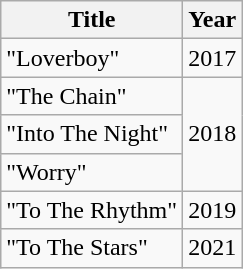<table class="wikitable">
<tr>
<th>Title</th>
<th>Year</th>
</tr>
<tr>
<td>"Loverboy"</td>
<td>2017</td>
</tr>
<tr>
<td>"The Chain"</td>
<td rowspan="3">2018</td>
</tr>
<tr>
<td>"Into The Night"</td>
</tr>
<tr>
<td>"Worry"</td>
</tr>
<tr>
<td>"To The Rhythm"</td>
<td>2019</td>
</tr>
<tr>
<td>"To The Stars"</td>
<td>2021</td>
</tr>
</table>
